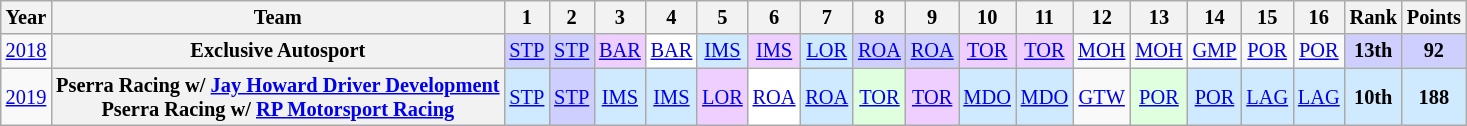<table class="wikitable" style="text-align:center; font-size:85%">
<tr>
<th>Year</th>
<th>Team</th>
<th>1</th>
<th>2</th>
<th>3</th>
<th>4</th>
<th>5</th>
<th>6</th>
<th>7</th>
<th>8</th>
<th>9</th>
<th>10</th>
<th>11</th>
<th>12</th>
<th>13</th>
<th>14</th>
<th>15</th>
<th>16</th>
<th>Rank</th>
<th>Points</th>
</tr>
<tr>
<td><a href='#'>2018</a></td>
<th nowrap>Exclusive Autosport</th>
<td style="background:#CFCFFF;"><a href='#'>STP</a><br></td>
<td style="background:#CFCFFF;"><a href='#'>STP</a><br></td>
<td style="background:#EFCFFF;"><a href='#'>BAR</a><br></td>
<td style="background:#FFFFFF;"><a href='#'>BAR</a><br></td>
<td style="background:#CFEAFF;"><a href='#'>IMS</a><br></td>
<td style="background:#EFCFFF;"><a href='#'>IMS</a><br></td>
<td style="background:#CFEAFF;"><a href='#'>LOR</a><br></td>
<td style="background:#CFCFFF;"><a href='#'>ROA</a><br></td>
<td style="background:#CFCFFF;"><a href='#'>ROA</a><br></td>
<td style="background:#EFCFFF;"><a href='#'>TOR</a><br></td>
<td style="background:#EFCFFF;"><a href='#'>TOR</a><br></td>
<td><a href='#'>MOH</a></td>
<td><a href='#'>MOH</a></td>
<td><a href='#'>GMP</a></td>
<td><a href='#'>POR</a></td>
<td><a href='#'>POR</a></td>
<th style="background:#CFCFFF;">13th</th>
<th style="background:#CFCFFF;">92</th>
</tr>
<tr>
<td><a href='#'>2019</a></td>
<th nowrap>Pserra Racing w/ <a href='#'>Jay Howard Driver Development</a> <small></small> <br> Pserra Racing w/ <a href='#'>RP Motorsport Racing</a> <small></small></th>
<td style="background:#CFEAFF;"><a href='#'>STP</a><br></td>
<td style="background:#CFCFFF;"><a href='#'>STP</a><br></td>
<td style="background:#CFEAFF;"><a href='#'>IMS</a><br></td>
<td style="background:#CFEAFF;"><a href='#'>IMS</a><br></td>
<td style="background:#EFCFFF;"><a href='#'>LOR</a><br></td>
<td style="background:#FFFFFF;"><a href='#'>ROA</a><br></td>
<td style="background:#CFEAFF;"><a href='#'>ROA</a><br></td>
<td style="background:#DFFFDF;"><a href='#'>TOR</a><br></td>
<td style="background:#EFCFFF;"><a href='#'>TOR</a><br></td>
<td style="background:#CFEAFF;"><a href='#'>MDO</a><br></td>
<td style="background:#CFEAFF;"><a href='#'>MDO</a><br></td>
<td><a href='#'>GTW</a></td>
<td style="background:#DFFFDF;"><a href='#'>POR</a><br></td>
<td style="background:#CFEAFF;"><a href='#'>POR</a><br></td>
<td style="background:#CFEAFF;"><a href='#'>LAG</a><br></td>
<td style="background:#CFEAFF;"><a href='#'>LAG</a><br></td>
<th style="background:#CFEAFF;">10th</th>
<th style="background:#CFEAFF;">188</th>
</tr>
</table>
